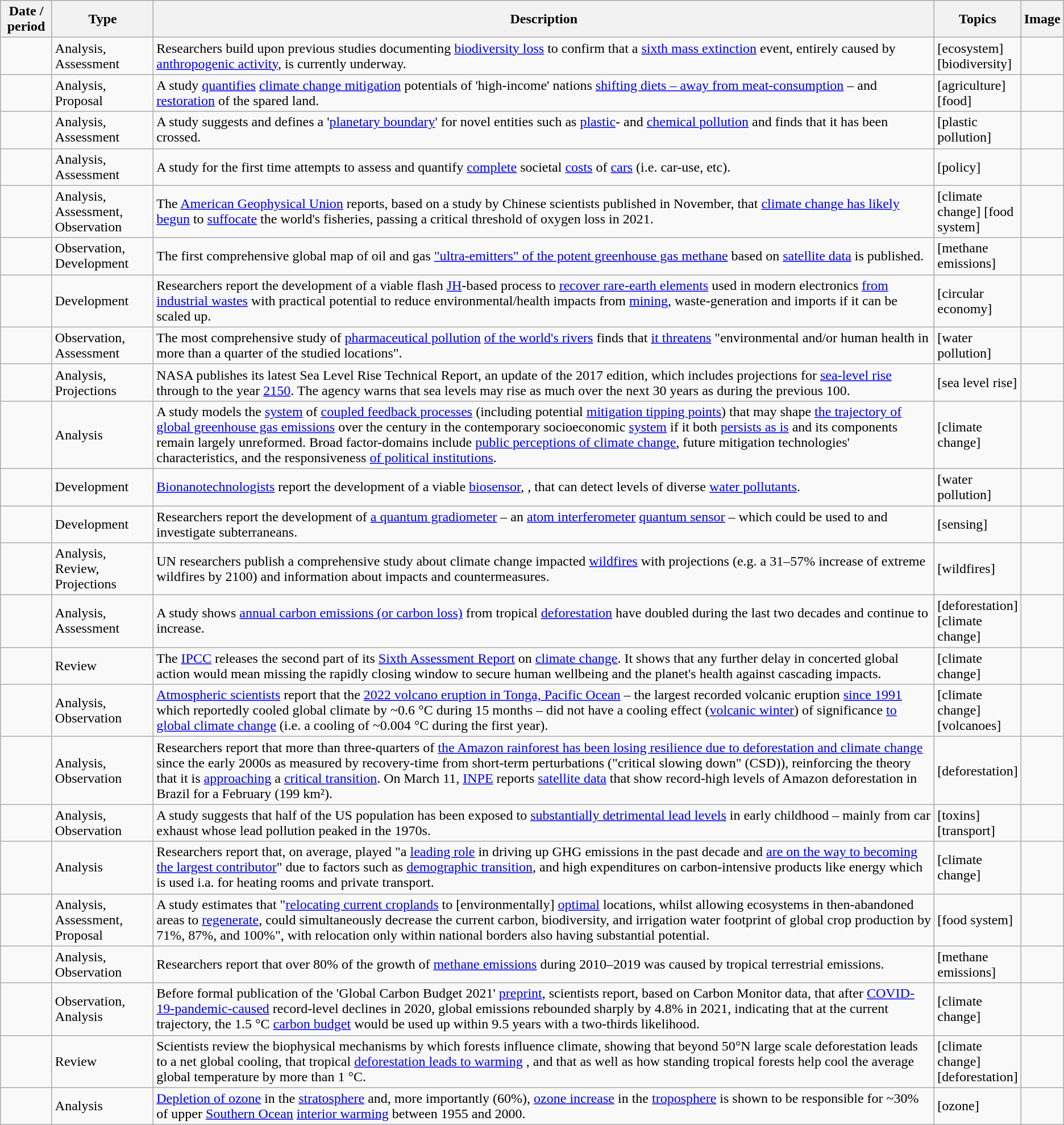<table class="sortable wikitable collapsible">
<tr>
<th scope="col" width="20" style="width:5%;">Date / period</th>
<th scope="col" width="30" style="width:10%;">Type</th>
<th scope="col" width="30" style="width:80%;min-width:550px;" class="unsortable">Description</th>
<th scope="col" width="3" style="width:2%;">Topics</th>
<th scope="col" width="3" style="width:3%;">Image</th>
</tr>
<tr>
<td></td>
<td>Analysis, Assessment</td>
<td>Researchers build upon previous studies documenting <a href='#'>biodiversity loss</a> to confirm that a <a href='#'>sixth mass extinction</a> event, entirely caused by <a href='#'>anthropogenic activity</a>, is currently underway.</td>
<td>[ecosystem] [biodiversity]</td>
<td></td>
</tr>
<tr>
<td></td>
<td>Analysis, Proposal</td>
<td>A study <a href='#'>quantifies</a> <a href='#'>climate change mitigation</a> potentials of 'high-income' nations <a href='#'>shifting diets – away from meat-consumption</a> – and <a href='#'>restoration</a> of the spared land.</td>
<td>[agriculture] [food]</td>
<td></td>
</tr>
<tr>
<td></td>
<td>Analysis, Assessment</td>
<td>A study suggests and defines a '<a href='#'>planetary boundary</a>' for novel entities such as <a href='#'>plastic</a>- and <a href='#'>chemical pollution</a> and finds that it has been crossed.</td>
<td>[plastic pollution]</td>
<td></td>
</tr>
<tr>
<td></td>
<td>Analysis, Assessment</td>
<td>A study for the first time attempts to assess and quantify <a href='#'>complete</a> societal <a href='#'>costs</a> of <a href='#'>cars</a> (i.e. car-use, etc).</td>
<td>[policy]</td>
<td></td>
</tr>
<tr>
<td></td>
<td>Analysis, Assessment, Observation</td>
<td>The <a href='#'>American Geophysical Union</a> reports, based on a study by Chinese scientists published in November, that <a href='#'>climate change has likely begun</a> to <a href='#'>suffocate</a> the world's fisheries, passing a critical threshold of oxygen loss in 2021.</td>
<td>[climate change] [food system]</td>
<td></td>
</tr>
<tr>
<td></td>
<td>Observation, Development</td>
<td>The first comprehensive global map of oil and gas <a href='#'>"ultra-emitters" of the potent greenhouse gas methane</a> based on <a href='#'>satellite data</a> is published.</td>
<td>[methane emissions]</td>
<td></td>
</tr>
<tr>
<td></td>
<td>Development</td>
<td>Researchers report the development of a viable flash <a href='#'>JH</a>-based process to <a href='#'>recover rare-earth elements</a> used in modern electronics <a href='#'>from industrial wastes</a> with practical potential to reduce environmental/health impacts from <a href='#'>mining</a>, waste-generation and imports if it can be scaled up.</td>
<td>[circular economy]</td>
<td></td>
</tr>
<tr>
<td></td>
<td>Observation, Assessment</td>
<td>The most comprehensive study of <a href='#'>pharmaceutical pollution</a> <a href='#'>of the world's rivers</a> finds that <a href='#'>it threatens</a> "environmental and/or human health in more than a quarter of the studied locations".</td>
<td>[water pollution]</td>
<td></td>
</tr>
<tr>
<td></td>
<td>Analysis, Projections</td>
<td>NASA publishes its latest Sea Level Rise Technical Report, an update of the 2017 edition, which includes projections for <a href='#'>sea-level rise</a> through to the year <a href='#'>2150</a>. The agency warns that sea levels may rise as much over the next 30 years as during the previous 100.</td>
<td>[sea level rise]</td>
<td></td>
</tr>
<tr>
<td></td>
<td>Analysis</td>
<td>A study models the <a href='#'>system</a> of <a href='#'>coupled feedback processes</a> (including potential <a href='#'>mitigation tipping points</a>) that may shape <a href='#'>the trajectory of global greenhouse gas emissions</a> over the century in the contemporary socioeconomic <a href='#'>system</a> if it both <a href='#'>persists as is</a> and its components remain largely unreformed. Broad factor-domains include <a href='#'>public perceptions of climate change</a>, future mitigation technologies' characteristics, and the responsiveness <a href='#'>of political institutions</a>.</td>
<td>[climate change]</td>
<td></td>
</tr>
<tr>
<td></td>
<td>Development</td>
<td><a href='#'>Bionanotechnologists</a> report the development of a viable <a href='#'>biosensor</a>, , that can detect levels of diverse <a href='#'>water pollutants</a>.</td>
<td>[water pollution]</td>
<td></td>
</tr>
<tr>
<td></td>
<td>Development</td>
<td>Researchers report the development of <a href='#'>a quantum gradiometer</a> – an <a href='#'>atom interferometer</a> <a href='#'>quantum sensor</a> – which could be used to  and investigate subterraneans.</td>
<td>[sensing]</td>
<td></td>
</tr>
<tr>
<td></td>
<td>Analysis, Review, Projections</td>
<td>UN researchers publish a comprehensive study about climate change impacted <a href='#'>wildfires</a> with projections (e.g. a 31–57% increase of extreme wildfires by 2100) and information about impacts and countermeasures.</td>
<td>[wildfires]</td>
<td></td>
</tr>
<tr>
<td></td>
<td>Analysis, Assessment</td>
<td>A study shows <a href='#'>annual carbon emissions (or carbon loss)</a> from tropical <a href='#'>deforestation</a> have doubled during the last two decades and continue to increase.</td>
<td>[deforestation] [climate change]</td>
<td></td>
</tr>
<tr>
<td></td>
<td>Review</td>
<td>The <a href='#'>IPCC</a> releases the second part of its <a href='#'>Sixth Assessment Report</a> on <a href='#'>climate change</a>. It shows that any further delay in concerted global action would mean missing the rapidly closing window to secure human wellbeing and the planet's health against cascading impacts.</td>
<td>[climate change]</td>
<td></td>
</tr>
<tr>
<td></td>
<td>Analysis, Observation</td>
<td><a href='#'>Atmospheric scientists</a> report that the <a href='#'>2022 volcano eruption in Tonga, Pacific Ocean</a> – the largest recorded volcanic eruption <a href='#'>since 1991</a> which reportedly cooled global climate by ~0.6 °C during 15 months – did not have a cooling effect (<a href='#'>volcanic winter</a>) of significance <a href='#'>to global climate change</a> (i.e. a cooling of ~0.004 °C during the first year).</td>
<td>[climate change] [volcanoes]</td>
<td></td>
</tr>
<tr>
<td></td>
<td>Analysis, Observation</td>
<td>Researchers report that more than three-quarters of <a href='#'>the Amazon rainforest has been losing resilience due to deforestation and climate change</a> since the early 2000s as measured by recovery-time from short-term perturbations ("critical slowing down" (CSD)), reinforcing the theory that it is <a href='#'>approaching</a> a <a href='#'>critical transition</a>. On March 11, <a href='#'>INPE</a> reports <a href='#'>satellite data</a> that show record-high levels of Amazon deforestation in Brazil for a February (199 km²).</td>
<td>[deforestation]</td>
<td></td>
</tr>
<tr>
<td></td>
<td>Analysis, Observation</td>
<td>A study suggests that half of the US population has been exposed to <a href='#'>substantially detrimental lead levels</a> in early childhood – mainly from car exhaust whose lead pollution peaked in the 1970s.</td>
<td>[toxins] [transport]</td>
<td></td>
</tr>
<tr>
<td></td>
<td>Analysis</td>
<td>Researchers report that, on average,  played "a <a href='#'>leading role</a> in driving up GHG emissions in the past decade and <a href='#'>are on the way to becoming the largest contributor</a>" due to factors such as <a href='#'>demographic transition</a>,  and high expenditures on carbon-intensive products like energy which is used i.a. for heating rooms and private transport.</td>
<td>[climate change]</td>
<td></td>
</tr>
<tr>
<td></td>
<td>Analysis, Assessment, Proposal</td>
<td>A study estimates that "<a href='#'>relocating current croplands</a> to [environmentally] <a href='#'>optimal</a> locations, whilst allowing ecosystems in then-abandoned areas to <a href='#'>regenerate</a>, could simultaneously decrease the current carbon, biodiversity, and irrigation water footprint of global crop production by 71%, 87%, and 100%", with relocation only within national borders also having substantial potential.</td>
<td>[food system]</td>
<td></td>
</tr>
<tr>
<td></td>
<td>Analysis, Observation</td>
<td>Researchers report that over 80% of the growth of <a href='#'>methane emissions</a> during 2010–2019 was caused by tropical terrestrial emissions.</td>
<td>[methane emissions]</td>
<td></td>
</tr>
<tr>
<td></td>
<td>Observation, Analysis</td>
<td>Before formal publication of the 'Global Carbon Budget 2021' <a href='#'>preprint</a>, scientists report, based on Carbon Monitor data, that after <a href='#'>COVID-19-pandemic-caused</a> record-level declines in 2020, global  emissions rebounded sharply by 4.8% in 2021, indicating that at the current trajectory, the 1.5 °C <a href='#'>carbon budget</a> would be used up within 9.5 years with a two-thirds likelihood.</td>
<td>[climate change]</td>
<td></td>
</tr>
<tr>
<td></td>
<td>Review</td>
<td>Scientists review the biophysical mechanisms by which forests influence climate, showing that beyond 50°N large scale deforestation leads to a net global cooling, that tropical <a href='#'>deforestation leads to  warming</a> , and that as well as how standing tropical forests help cool the average global temperature by more than 1 °C.</td>
<td>[climate change] [deforestation]</td>
<td></td>
</tr>
<tr>
<td></td>
<td>Analysis</td>
<td><a href='#'>Depletion of ozone</a> in the <a href='#'>stratosphere</a> and, more importantly (60%), <a href='#'>ozone increase</a> in the <a href='#'>troposphere</a> is shown to be responsible for ~30% of upper <a href='#'>Southern Ocean</a> <a href='#'>interior warming</a> between 1955 and 2000.</td>
<td>[ozone]</td>
<td></td>
</tr>
</table>
